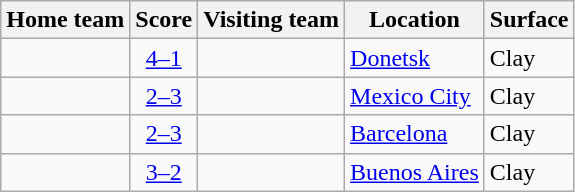<table class="wikitable" style="border:1px solid #aaa;">
<tr>
<th>Home team</th>
<th>Score</th>
<th>Visiting team</th>
<th>Location</th>
<th>Surface</th>
</tr>
<tr>
<td><strong></strong></td>
<td style="text-align:center;"><a href='#'>4–1</a></td>
<td></td>
<td><a href='#'>Donetsk</a></td>
<td>Clay</td>
</tr>
<tr>
<td></td>
<td style="text-align:center;"><a href='#'>2–3</a></td>
<td><strong></strong></td>
<td><a href='#'>Mexico City</a></td>
<td>Clay</td>
</tr>
<tr>
<td></td>
<td style="text-align:center;"><a href='#'>2–3</a></td>
<td><strong></strong></td>
<td><a href='#'>Barcelona</a></td>
<td>Clay</td>
</tr>
<tr>
<td><strong></strong></td>
<td style="text-align:center;"><a href='#'>3–2</a></td>
<td></td>
<td><a href='#'>Buenos Aires</a></td>
<td>Clay</td>
</tr>
</table>
